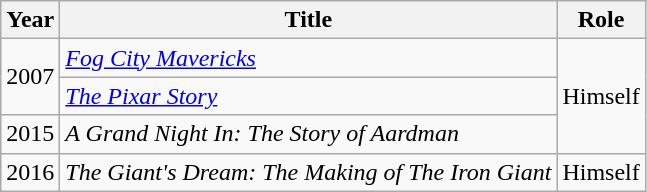<table class="wikitable">
<tr>
<th>Year</th>
<th>Title</th>
<th>Role</th>
</tr>
<tr>
<td rowspan=2>2007</td>
<td><em><a href='#'>Fog City Mavericks</a></em></td>
<td rowspan=3>Himself</td>
</tr>
<tr>
<td><em><a href='#'>The Pixar Story</a></em></td>
</tr>
<tr>
<td>2015</td>
<td><em>A Grand Night In: The Story of Aardman</em></td>
</tr>
<tr>
<td>2016</td>
<td><em>The Giant's Dream: The Making of The Iron Giant</em></td>
<td>Himself</td>
</tr>
</table>
